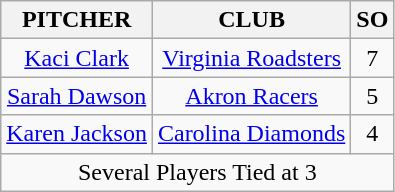<table class="wikitable" style="text-align:center;">
<tr>
<th>PITCHER</th>
<th>CLUB</th>
<th>SO</th>
</tr>
<tr>
<td><a href='#'>Kaci Clark</a></td>
<td><a href='#'>Virginia Roadsters</a></td>
<td>7</td>
</tr>
<tr>
<td><a href='#'>Sarah Dawson</a></td>
<td><a href='#'>Akron Racers</a></td>
<td>5</td>
</tr>
<tr>
<td><a href='#'>Karen Jackson</a></td>
<td><a href='#'>Carolina Diamonds</a></td>
<td>4</td>
</tr>
<tr>
<td colspan=3>Several Players Tied at 3</td>
</tr>
</table>
